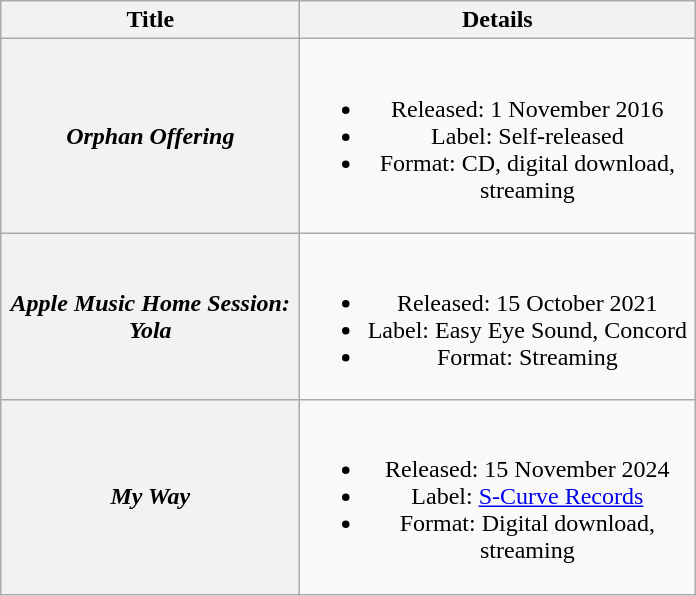<table class="wikitable plainrowheaders" style="text-align:center;" border="1">
<tr>
<th scope="col" style="width:12em;">Title</th>
<th scope="col" style="width:16em;">Details</th>
</tr>
<tr>
<th scope="row"><em>Orphan Offering</em></th>
<td><br><ul><li>Released: 1 November 2016</li><li>Label: Self-released</li><li>Format: CD, digital download, streaming</li></ul></td>
</tr>
<tr>
<th scope="row"><em>Apple Music Home Session: Yola</em></th>
<td><br><ul><li>Released: 15 October 2021</li><li>Label: Easy Eye Sound, Concord</li><li>Format: Streaming</li></ul></td>
</tr>
<tr>
<th scope="row"><em>My Way</em></th>
<td><br><ul><li>Released: 15 November 2024</li><li>Label: <a href='#'>S-Curve Records</a></li><li>Format: Digital download, streaming</li></ul></td>
</tr>
</table>
